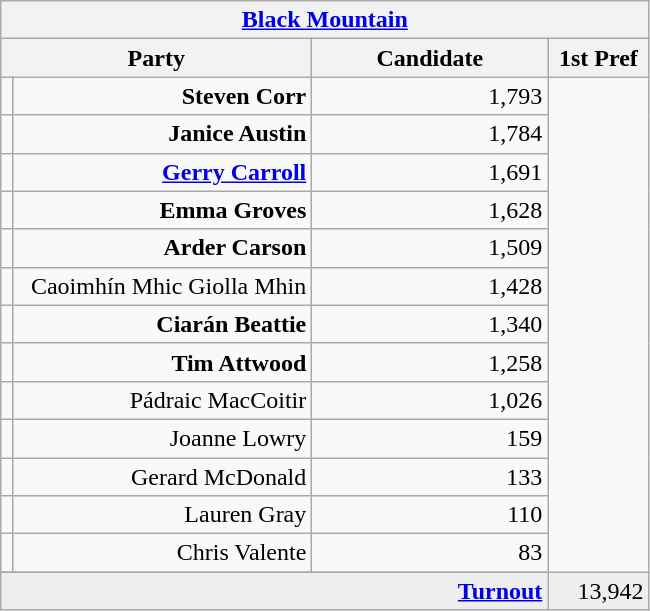<table class="wikitable">
<tr>
<th colspan="4" align="center"><a href='#'>Black Mountain</a></th>
</tr>
<tr>
<th colspan="2" align="center" width=200>Party</th>
<th width=150>Candidate</th>
<th width=60>1st Pref</th>
</tr>
<tr>
<td></td>
<td align="right"><strong>Steven Corr</strong></td>
<td align="right">1,793</td>
</tr>
<tr>
<td></td>
<td align="right"><strong>Janice Austin</strong></td>
<td align="right">1,784</td>
</tr>
<tr>
<td></td>
<td align="right"><strong><a href='#'>Gerry Carroll</a></strong></td>
<td align="right">1,691</td>
</tr>
<tr>
<td></td>
<td align="right"><strong>Emma Groves</strong></td>
<td align="right">1,628</td>
</tr>
<tr>
<td></td>
<td align="right"><strong>Arder Carson</strong></td>
<td align="right">1,509</td>
</tr>
<tr>
<td></td>
<td align="right">Caoimhín Mhic Giolla Mhin</td>
<td align="right">1,428</td>
</tr>
<tr>
<td></td>
<td align="right"><strong>Ciarán Beattie</strong></td>
<td align="right">1,340</td>
</tr>
<tr>
<td></td>
<td align="right"><strong>Tim Attwood</strong></td>
<td align="right">1,258</td>
</tr>
<tr>
<td></td>
<td align="right">Pádraic MacCoitir</td>
<td align="right">1,026</td>
</tr>
<tr>
<td></td>
<td align="right">Joanne Lowry</td>
<td align="right">159</td>
</tr>
<tr>
<td></td>
<td align="right">Gerard McDonald</td>
<td align="right">133</td>
</tr>
<tr>
<td></td>
<td align="right">Lauren Gray</td>
<td align="right">110</td>
</tr>
<tr>
<td></td>
<td align="right">Chris Valente</td>
<td align="right">83</td>
</tr>
<tr>
</tr>
<tr bgcolor="EEEEEE">
<td colspan=3 align="right"><strong><a href='#'>Turnout</a></strong></td>
<td align="right">13,942</td>
</tr>
</table>
